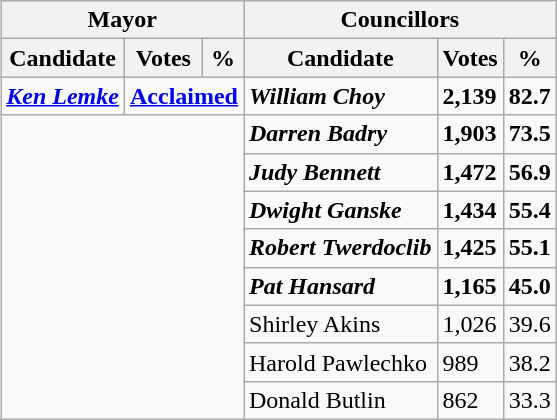<table class="wikitable collapsible collapsed" align="right">
<tr>
<th colspan=3>Mayor</th>
<th colspan=3>Councillors</th>
</tr>
<tr>
<th>Candidate</th>
<th>Votes</th>
<th>%</th>
<th>Candidate</th>
<th>Votes</th>
<th>%</th>
</tr>
<tr>
<td><strong><em><a href='#'>Ken Lemke</a></em></strong></td>
<td colspan=2><strong><a href='#'>Acclaimed</a></strong></td>
<td><strong><em>William Choy</em></strong></td>
<td><strong>2,139</strong></td>
<td><strong>82.7</strong></td>
</tr>
<tr>
<td rowspan=8 colspan=3></td>
<td><strong><em>Darren Badry</em></strong></td>
<td><strong>1,903</strong></td>
<td><strong>73.5</strong></td>
</tr>
<tr>
<td><strong><em>Judy Bennett</em></strong></td>
<td><strong>1,472</strong></td>
<td><strong>56.9</strong></td>
</tr>
<tr>
<td><strong><em>Dwight Ganske</em></strong></td>
<td><strong>1,434</strong></td>
<td><strong>55.4</strong></td>
</tr>
<tr>
<td><strong><em>Robert Twerdoclib</em></strong></td>
<td><strong>1,425</strong></td>
<td><strong>55.1</strong></td>
</tr>
<tr>
<td><strong><em>Pat Hansard</em></strong></td>
<td><strong>1,165</strong></td>
<td><strong>45.0</strong></td>
</tr>
<tr>
<td>Shirley Akins</td>
<td>1,026</td>
<td>39.6</td>
</tr>
<tr>
<td>Harold Pawlechko</td>
<td>989</td>
<td>38.2</td>
</tr>
<tr>
<td>Donald Butlin</td>
<td>862</td>
<td>33.3</td>
</tr>
</table>
